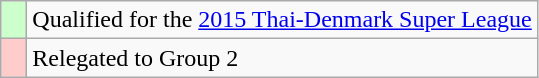<table class="wikitable" style="text-align: left;">
<tr>
<td width=10px bgcolor=#CCFFCC></td>
<td>Qualified for the <a href='#'>2015 Thai-Denmark Super League</a></td>
</tr>
<tr>
<td width=10px bgcolor=#ffcccc></td>
<td>Relegated to Group 2</td>
</tr>
</table>
